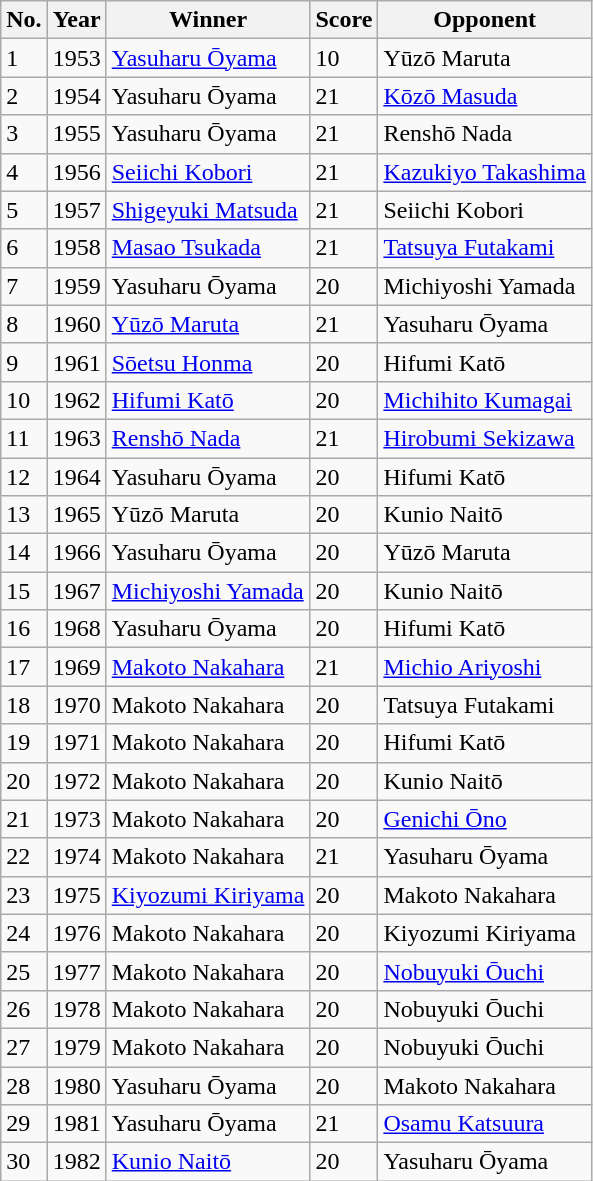<table class="wikitable">
<tr>
<th>No.</th>
<th>Year</th>
<th>Winner</th>
<th>Score</th>
<th>Opponent</th>
</tr>
<tr>
<td>1</td>
<td>1953</td>
<td><a href='#'>Yasuharu Ōyama</a></td>
<td>10</td>
<td>Yūzō Maruta</td>
</tr>
<tr>
<td>2</td>
<td>1954</td>
<td>Yasuharu Ōyama</td>
<td>21</td>
<td><a href='#'>Kōzō Masuda</a></td>
</tr>
<tr>
<td>3</td>
<td>1955</td>
<td>Yasuharu Ōyama</td>
<td>21</td>
<td>Renshō Nada</td>
</tr>
<tr>
<td>4</td>
<td>1956</td>
<td><a href='#'>Seiichi Kobori</a></td>
<td>21</td>
<td><a href='#'>Kazukiyo Takashima</a></td>
</tr>
<tr>
<td>5</td>
<td>1957</td>
<td><a href='#'>Shigeyuki Matsuda</a></td>
<td>21</td>
<td>Seiichi Kobori</td>
</tr>
<tr>
<td>6</td>
<td>1958</td>
<td><a href='#'>Masao Tsukada</a></td>
<td>21</td>
<td><a href='#'>Tatsuya Futakami</a></td>
</tr>
<tr>
<td>7</td>
<td>1959</td>
<td>Yasuharu Ōyama</td>
<td>20</td>
<td>Michiyoshi Yamada</td>
</tr>
<tr>
<td>8</td>
<td>1960</td>
<td><a href='#'>Yūzō Maruta</a></td>
<td>21</td>
<td>Yasuharu Ōyama</td>
</tr>
<tr>
<td>9</td>
<td>1961</td>
<td><a href='#'>Sōetsu Honma</a></td>
<td>20</td>
<td>Hifumi Katō</td>
</tr>
<tr>
<td>10</td>
<td>1962</td>
<td><a href='#'>Hifumi Katō</a></td>
<td>20</td>
<td><a href='#'>Michihito Kumagai</a></td>
</tr>
<tr>
<td>11</td>
<td>1963</td>
<td><a href='#'>Renshō Nada</a></td>
<td>21</td>
<td><a href='#'>Hirobumi Sekizawa</a></td>
</tr>
<tr>
<td>12</td>
<td>1964</td>
<td>Yasuharu Ōyama</td>
<td>20</td>
<td>Hifumi Katō</td>
</tr>
<tr>
<td>13</td>
<td>1965</td>
<td>Yūzō Maruta</td>
<td>20</td>
<td>Kunio Naitō</td>
</tr>
<tr>
<td>14</td>
<td>1966</td>
<td>Yasuharu Ōyama</td>
<td>20</td>
<td>Yūzō Maruta</td>
</tr>
<tr>
<td>15</td>
<td>1967</td>
<td><a href='#'>Michiyoshi Yamada</a></td>
<td>20</td>
<td>Kunio Naitō</td>
</tr>
<tr>
<td>16</td>
<td>1968</td>
<td>Yasuharu Ōyama</td>
<td>20</td>
<td>Hifumi Katō</td>
</tr>
<tr>
<td>17</td>
<td>1969</td>
<td><a href='#'>Makoto Nakahara</a></td>
<td>21</td>
<td><a href='#'>Michio Ariyoshi</a></td>
</tr>
<tr>
<td>18</td>
<td>1970</td>
<td>Makoto Nakahara</td>
<td>20</td>
<td>Tatsuya Futakami</td>
</tr>
<tr>
<td>19</td>
<td>1971</td>
<td>Makoto Nakahara</td>
<td>20</td>
<td>Hifumi Katō</td>
</tr>
<tr>
<td>20</td>
<td>1972</td>
<td>Makoto Nakahara</td>
<td>20</td>
<td>Kunio Naitō</td>
</tr>
<tr>
<td>21</td>
<td>1973</td>
<td>Makoto Nakahara</td>
<td>20</td>
<td><a href='#'>Genichi Ōno</a></td>
</tr>
<tr>
<td>22</td>
<td>1974</td>
<td>Makoto Nakahara</td>
<td>21</td>
<td>Yasuharu Ōyama</td>
</tr>
<tr>
<td>23</td>
<td>1975</td>
<td><a href='#'>Kiyozumi Kiriyama</a></td>
<td>20</td>
<td>Makoto Nakahara</td>
</tr>
<tr>
<td>24</td>
<td>1976</td>
<td>Makoto Nakahara</td>
<td>20</td>
<td>Kiyozumi Kiriyama</td>
</tr>
<tr>
<td>25</td>
<td>1977</td>
<td>Makoto Nakahara</td>
<td>20</td>
<td><a href='#'>Nobuyuki Ōuchi</a></td>
</tr>
<tr>
<td>26</td>
<td>1978</td>
<td>Makoto Nakahara</td>
<td>20</td>
<td>Nobuyuki Ōuchi</td>
</tr>
<tr>
<td>27</td>
<td>1979</td>
<td>Makoto Nakahara</td>
<td>20</td>
<td>Nobuyuki Ōuchi</td>
</tr>
<tr>
<td>28</td>
<td>1980</td>
<td>Yasuharu Ōyama</td>
<td>20</td>
<td>Makoto Nakahara</td>
</tr>
<tr>
<td>29</td>
<td>1981</td>
<td>Yasuharu Ōyama</td>
<td>21</td>
<td><a href='#'>Osamu Katsuura</a></td>
</tr>
<tr>
<td>30</td>
<td>1982</td>
<td><a href='#'>Kunio Naitō</a></td>
<td>20</td>
<td>Yasuharu Ōyama</td>
</tr>
</table>
